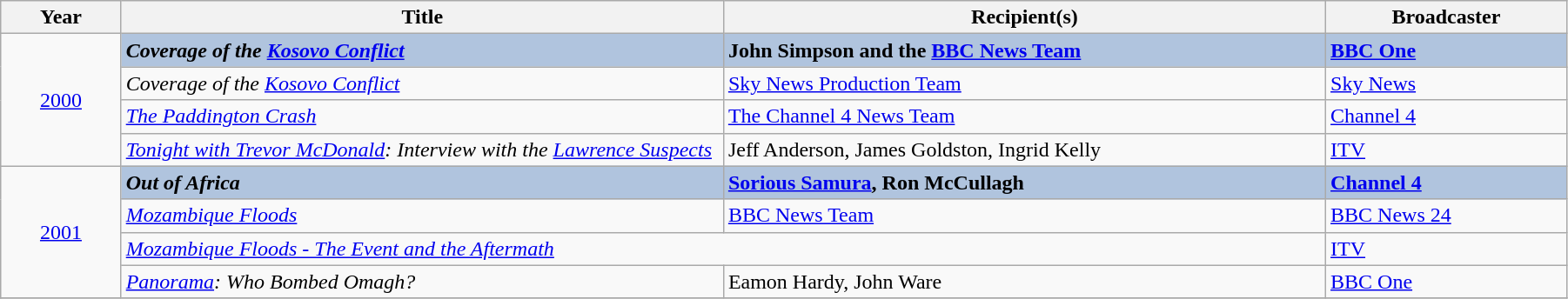<table class="wikitable" width="95%">
<tr>
<th width=5%>Year</th>
<th width=25%>Title</th>
<th width=25%><strong>Recipient(s)</strong></th>
<th width=10%><strong>Broadcaster</strong></th>
</tr>
<tr>
<td rowspan="4" style="text-align:center;"><a href='#'>2000</a></td>
<td style="background:#B0C4DE;"><strong><em>Coverage of the <a href='#'>Kosovo Conflict</a></em></strong></td>
<td style="background:#B0C4DE;"><strong>John Simpson and the <a href='#'>BBC News Team</a></strong></td>
<td style="background:#B0C4DE;"><strong><a href='#'>BBC One</a></strong></td>
</tr>
<tr>
<td><em>Coverage of the <a href='#'>Kosovo Conflict</a></em></td>
<td><a href='#'>Sky News Production Team</a></td>
<td><a href='#'>Sky News</a></td>
</tr>
<tr>
<td><em><a href='#'>The Paddington Crash</a></em></td>
<td><a href='#'>The Channel 4 News Team</a></td>
<td><a href='#'>Channel 4</a></td>
</tr>
<tr>
<td><em><a href='#'>Tonight with Trevor McDonald</a>: Interview with the <a href='#'>Lawrence Suspects</a></em></td>
<td>Jeff Anderson, James Goldston, Ingrid Kelly</td>
<td><a href='#'>ITV</a></td>
</tr>
<tr>
<td rowspan="4" style="text-align:center;"><a href='#'>2001</a></td>
<td style="background:#B0C4DE;"><strong><em>Out of Africa</em></strong></td>
<td style="background:#B0C4DE;"><strong><a href='#'>Sorious Samura</a>, Ron McCullagh</strong></td>
<td style="background:#B0C4DE;"><strong><a href='#'>Channel 4</a></strong></td>
</tr>
<tr>
<td><em><a href='#'>Mozambique Floods</a></em></td>
<td><a href='#'>BBC News Team</a></td>
<td><a href='#'>BBC News 24</a></td>
</tr>
<tr>
<td colspan="2"><em><a href='#'>Mozambique Floods - The Event and the Aftermath</a></em></td>
<td><a href='#'>ITV</a></td>
</tr>
<tr>
<td><em><a href='#'>Panorama</a>: Who Bombed Omagh?</em></td>
<td>Eamon Hardy, John Ware</td>
<td><a href='#'>BBC One</a></td>
</tr>
<tr>
</tr>
</table>
